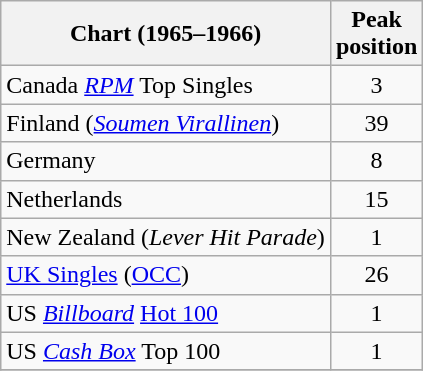<table class="wikitable sortable">
<tr>
<th>Chart (1965–1966)</th>
<th>Peak<br>position</th>
</tr>
<tr>
<td>Canada <em><a href='#'>RPM</a></em> Top Singles</td>
<td style="text-align:center;">3</td>
</tr>
<tr>
<td>Finland (<a href='#'><em>Soumen Virallinen</em></a>)</td>
<td style="text-align:center;">39</td>
</tr>
<tr>
<td>Germany</td>
<td style="text-align:center;">8</td>
</tr>
<tr>
<td>Netherlands</td>
<td style="text-align:center;">15</td>
</tr>
<tr>
<td>New Zealand (<em>Lever Hit Parade</em>)</td>
<td style="text-align:center;">1</td>
</tr>
<tr>
<td><a href='#'>UK Singles</a> (<a href='#'>OCC</a>)</td>
<td style="text-align:center;">26</td>
</tr>
<tr>
<td>US <em><a href='#'>Billboard</a></em> <a href='#'>Hot 100</a></td>
<td style="text-align:center;">1</td>
</tr>
<tr>
<td>US <a href='#'><em>Cash Box</em></a> Top 100</td>
<td align="center">1</td>
</tr>
<tr>
</tr>
</table>
